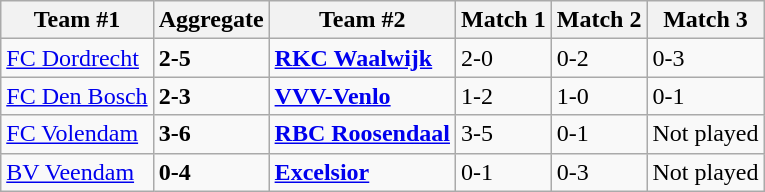<table class="wikitable">
<tr>
<th>Team #1</th>
<th>Aggregate</th>
<th>Team #2</th>
<th>Match 1</th>
<th>Match 2</th>
<th>Match 3</th>
</tr>
<tr>
<td><a href='#'>FC Dordrecht</a></td>
<td><strong>2-5</strong></td>
<td><strong><a href='#'>RKC Waalwijk</a></strong></td>
<td>2-0</td>
<td>0-2</td>
<td>0-3</td>
</tr>
<tr>
<td><a href='#'>FC Den Bosch</a></td>
<td><strong>2-3</strong></td>
<td><strong><a href='#'>VVV-Venlo</a></strong></td>
<td>1-2</td>
<td>1-0</td>
<td>0-1</td>
</tr>
<tr>
<td><a href='#'>FC Volendam</a></td>
<td><strong>3-6</strong></td>
<td><strong><a href='#'>RBC Roosendaal</a></strong></td>
<td>3-5</td>
<td>0-1</td>
<td>Not played</td>
</tr>
<tr>
<td><a href='#'>BV Veendam</a></td>
<td><strong>0-4</strong></td>
<td><strong><a href='#'>Excelsior</a></strong></td>
<td>0-1</td>
<td>0-3</td>
<td>Not played</td>
</tr>
</table>
